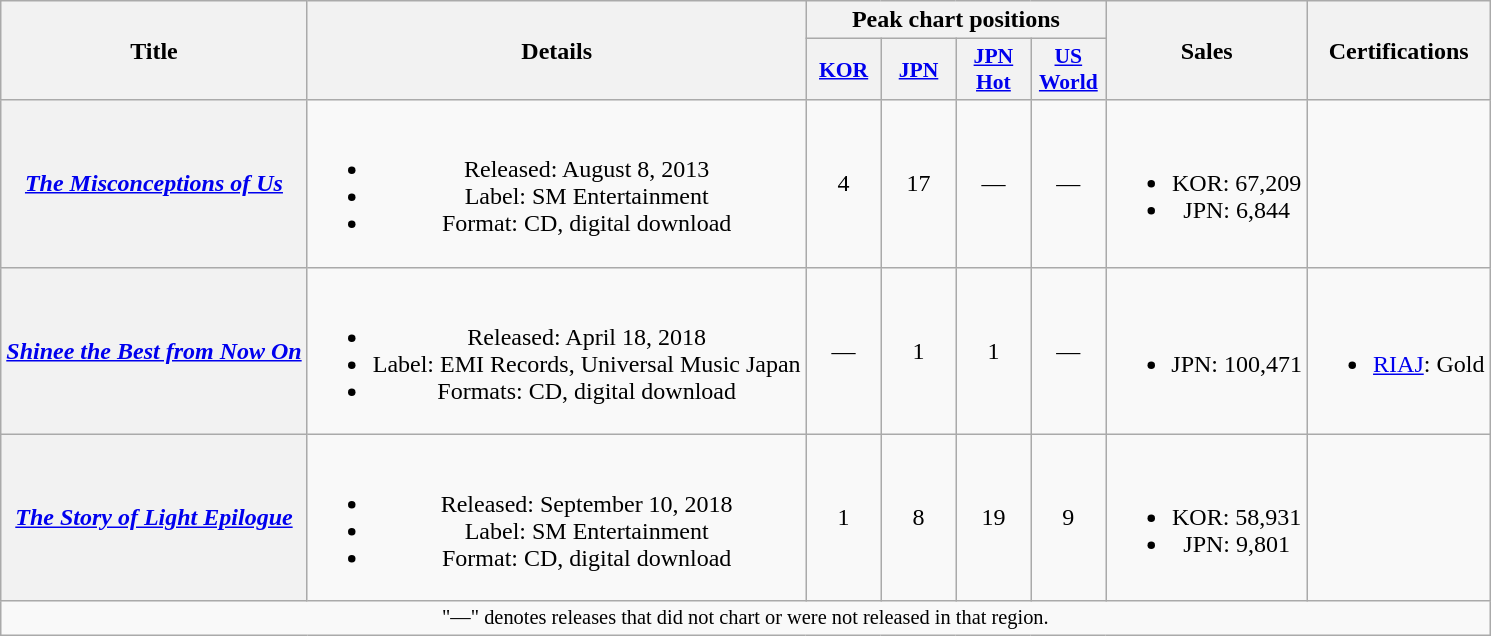<table class="wikitable plainrowheaders" style="text-align:center;">
<tr>
<th scope="col" rowspan="2">Title</th>
<th scope="col" rowspan="2">Details</th>
<th scope="col" colspan="4">Peak chart positions</th>
<th scope="col" rowspan="2">Sales</th>
<th scope="col" rowspan="2">Certifications</th>
</tr>
<tr>
<th scope="col" style="width:3em;font-size:90%;"><a href='#'>KOR</a><br></th>
<th scope="col" style="width:3em;font-size:90%;"><a href='#'>JPN</a><br></th>
<th scope="col" style="width:3em;font-size:90%;"><a href='#'>JPN Hot</a><br></th>
<th scope="col" style="width:3em;font-size:90%;"><a href='#'>US<br>World</a><br></th>
</tr>
<tr>
<th scope="row"><em><a href='#'>The Misconceptions of Us</a></em></th>
<td><br><ul><li>Released: August 8, 2013 </li><li>Label: SM Entertainment</li><li>Format: CD, digital download</li></ul></td>
<td>4</td>
<td>17</td>
<td>—</td>
<td>—</td>
<td><br><ul><li>KOR: 67,209</li><li>JPN: 6,844</li></ul></td>
<td></td>
</tr>
<tr>
<th scope="row"><em><a href='#'>Shinee the Best from Now On</a></em></th>
<td><br><ul><li>Released: April 18, 2018 </li><li>Label: EMI Records, Universal Music Japan</li><li>Formats: CD, digital download</li></ul></td>
<td>—</td>
<td>1</td>
<td>1</td>
<td>—</td>
<td><br><ul><li>JPN: 100,471</li></ul></td>
<td><br><ul><li><a href='#'>RIAJ</a>: Gold</li></ul></td>
</tr>
<tr>
<th scope="row"><em><a href='#'>The Story of Light Epilogue</a></em></th>
<td><br><ul><li>Released: September 10, 2018 </li><li>Label: SM Entertainment</li><li>Format: CD, digital download</li></ul></td>
<td>1</td>
<td>8</td>
<td>19</td>
<td>9</td>
<td><br><ul><li>KOR: 58,931</li><li>JPN: 9,801</li></ul></td>
<td></td>
</tr>
<tr>
<td colspan="8" style="font-size:85%">"—" denotes releases that did not chart or were not released in that region.</td>
</tr>
</table>
